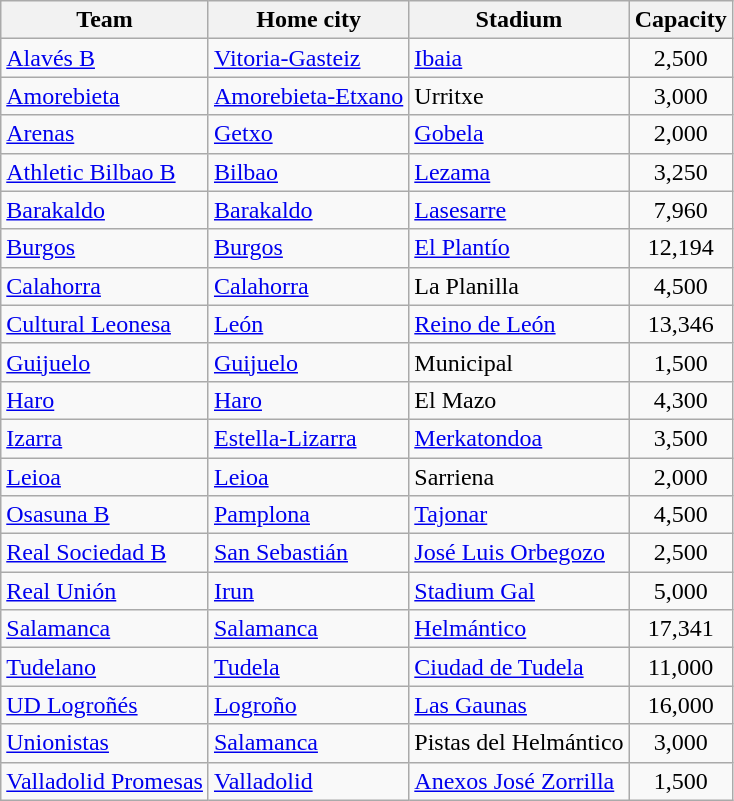<table class="wikitable sortable">
<tr>
<th>Team</th>
<th>Home city</th>
<th>Stadium</th>
<th>Capacity</th>
</tr>
<tr>
<td><a href='#'>Alavés B</a></td>
<td><a href='#'>Vitoria-Gasteiz</a></td>
<td><a href='#'>Ibaia</a></td>
<td align=center>2,500 </td>
</tr>
<tr>
<td><a href='#'>Amorebieta</a></td>
<td><a href='#'>Amorebieta-Etxano</a></td>
<td>Urritxe</td>
<td align=center>3,000 </td>
</tr>
<tr>
<td><a href='#'>Arenas</a></td>
<td><a href='#'>Getxo</a></td>
<td><a href='#'>Gobela</a></td>
<td align=center>2,000 </td>
</tr>
<tr>
<td><a href='#'>Athletic Bilbao B</a></td>
<td><a href='#'>Bilbao</a></td>
<td><a href='#'>Lezama</a></td>
<td align=center>3,250 </td>
</tr>
<tr>
<td><a href='#'>Barakaldo</a></td>
<td><a href='#'>Barakaldo</a></td>
<td><a href='#'>Lasesarre</a></td>
<td align=center>7,960  </td>
</tr>
<tr>
<td><a href='#'>Burgos</a></td>
<td><a href='#'>Burgos</a></td>
<td><a href='#'>El Plantío</a></td>
<td align=center>12,194 </td>
</tr>
<tr>
<td><a href='#'>Calahorra</a></td>
<td><a href='#'>Calahorra</a></td>
<td>La Planilla</td>
<td align=center>4,500  </td>
</tr>
<tr>
<td><a href='#'>Cultural Leonesa</a></td>
<td><a href='#'>León</a></td>
<td><a href='#'>Reino de León</a></td>
<td align=center>13,346  </td>
</tr>
<tr>
<td><a href='#'>Guijuelo</a></td>
<td><a href='#'>Guijuelo</a></td>
<td>Municipal</td>
<td align=center>1,500 </td>
</tr>
<tr>
<td><a href='#'>Haro</a></td>
<td><a href='#'>Haro</a></td>
<td>El Mazo</td>
<td align=center>4,300 </td>
</tr>
<tr>
<td><a href='#'>Izarra</a></td>
<td><a href='#'>Estella-Lizarra</a></td>
<td><a href='#'>Merkatondoa</a></td>
<td align=center>3,500 </td>
</tr>
<tr>
<td><a href='#'>Leioa</a></td>
<td><a href='#'>Leioa</a></td>
<td>Sarriena</td>
<td align=center>2,000 </td>
</tr>
<tr>
<td><a href='#'>Osasuna B</a></td>
<td><a href='#'>Pamplona</a></td>
<td><a href='#'>Tajonar</a></td>
<td align=center>4,500 </td>
</tr>
<tr>
<td><a href='#'>Real Sociedad B</a></td>
<td><a href='#'>San Sebastián</a></td>
<td><a href='#'>José Luis Orbegozo</a></td>
<td align=center>2,500 </td>
</tr>
<tr>
<td><a href='#'>Real Unión</a></td>
<td><a href='#'>Irun</a></td>
<td><a href='#'>Stadium Gal</a></td>
<td align=center>5,000  </td>
</tr>
<tr>
<td><a href='#'>Salamanca</a></td>
<td><a href='#'>Salamanca</a></td>
<td><a href='#'>Helmántico</a></td>
<td align=center>17,341</td>
</tr>
<tr>
<td><a href='#'>Tudelano</a></td>
<td><a href='#'>Tudela</a></td>
<td><a href='#'>Ciudad de Tudela</a></td>
<td align=center>11,000</td>
</tr>
<tr>
<td><a href='#'>UD Logroñés</a></td>
<td><a href='#'>Logroño</a></td>
<td><a href='#'>Las Gaunas</a></td>
<td align=center>16,000</td>
</tr>
<tr>
<td><a href='#'>Unionistas</a></td>
<td><a href='#'>Salamanca</a></td>
<td>Pistas del Helmántico</td>
<td align=center>3,000</td>
</tr>
<tr>
<td><a href='#'>Valladolid Promesas</a></td>
<td><a href='#'>Valladolid</a></td>
<td><a href='#'>Anexos José Zorrilla</a></td>
<td align=center>1,500</td>
</tr>
</table>
